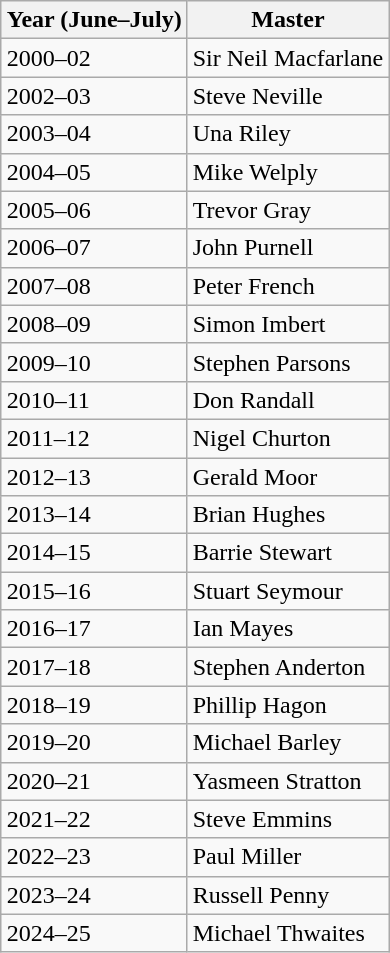<table class="wikitable" border="1" style="margin-left: auto; margin-right: auto; border: none;">
<tr>
<th>Year (June–July)</th>
<th>Master</th>
</tr>
<tr>
<td>2000–02</td>
<td>Sir Neil Macfarlane</td>
</tr>
<tr>
<td>2002–03</td>
<td>Steve Neville</td>
</tr>
<tr>
<td>2003–04</td>
<td>Una Riley</td>
</tr>
<tr>
<td>2004–05</td>
<td>Mike Welply</td>
</tr>
<tr>
<td>2005–06</td>
<td>Trevor Gray</td>
</tr>
<tr>
<td>2006–07</td>
<td>John Purnell</td>
</tr>
<tr>
<td>2007–08</td>
<td>Peter French</td>
</tr>
<tr>
<td>2008–09</td>
<td>Simon Imbert</td>
</tr>
<tr>
<td>2009–10</td>
<td>Stephen Parsons</td>
</tr>
<tr>
<td>2010–11</td>
<td>Don Randall</td>
</tr>
<tr>
<td>2011–12</td>
<td>Nigel Churton</td>
</tr>
<tr>
<td>2012–13</td>
<td>Gerald Moor</td>
</tr>
<tr>
<td>2013–14</td>
<td>Brian Hughes</td>
</tr>
<tr>
<td>2014–15</td>
<td>Barrie Stewart</td>
</tr>
<tr>
<td>2015–16</td>
<td>Stuart Seymour</td>
</tr>
<tr>
<td>2016–17</td>
<td>Ian Mayes</td>
</tr>
<tr>
<td>2017–18</td>
<td>Stephen Anderton</td>
</tr>
<tr>
<td>2018–19</td>
<td>Phillip Hagon</td>
</tr>
<tr>
<td>2019–20</td>
<td>Michael Barley</td>
</tr>
<tr>
<td>2020–21</td>
<td>Yasmeen Stratton</td>
</tr>
<tr>
<td>2021–22</td>
<td>Steve Emmins</td>
</tr>
<tr>
<td>2022–23</td>
<td>Paul Miller</td>
</tr>
<tr>
<td>2023–24</td>
<td>Russell Penny</td>
</tr>
<tr>
<td>2024–25</td>
<td>Michael Thwaites</td>
</tr>
</table>
